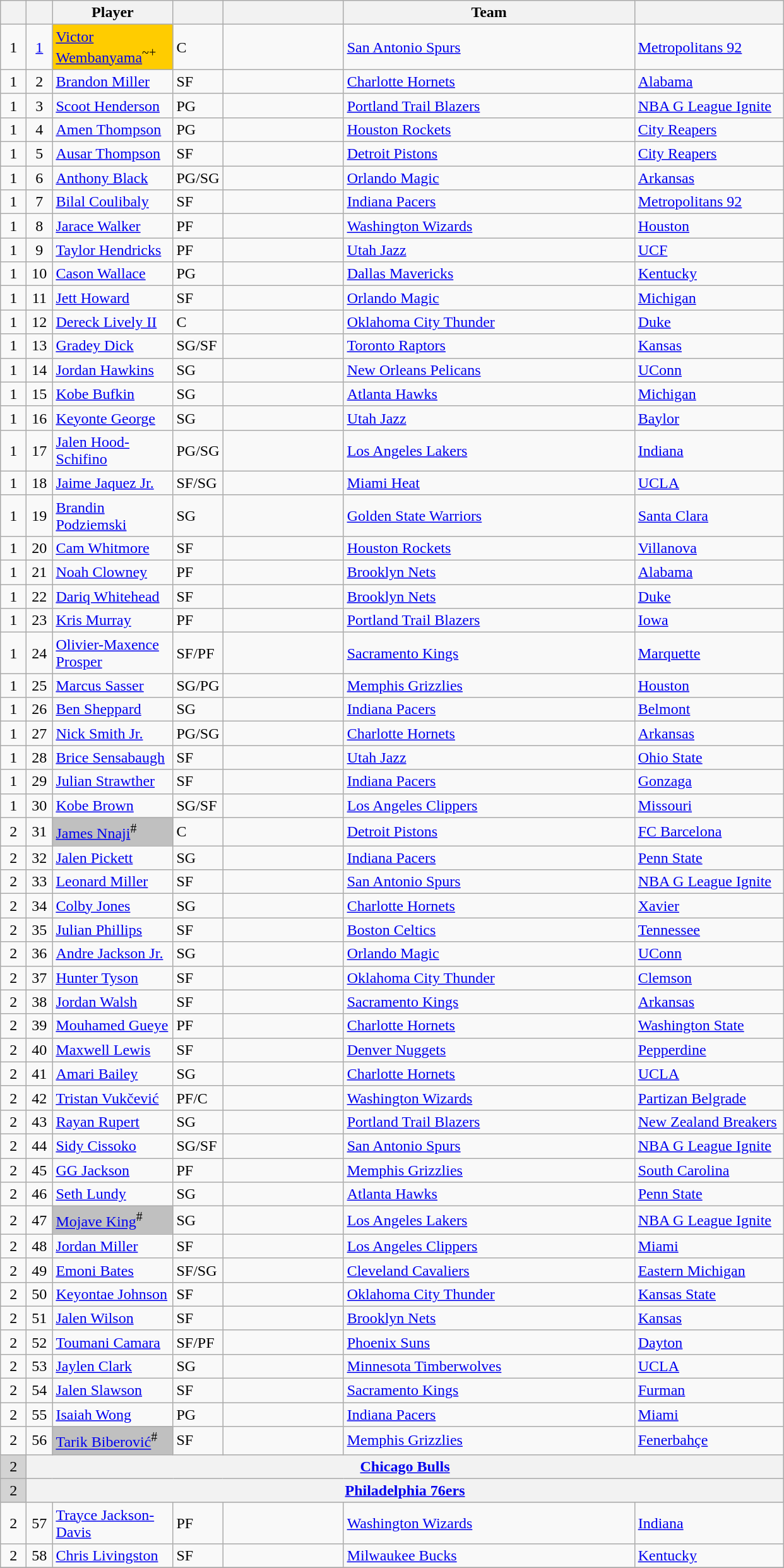<table class="wikitable sortable plainrowheaders" style="text-align:left">
<tr>
<th scope="col" style="width:20px;"></th>
<th scope="col" style="width:20px;"></th>
<th scope="col" style="width:120px;">Player</th>
<th scope="col" style="width:20px;"></th>
<th scope="col" style="width:120px;"></th>
<th scope="col" style="width:300px;">Team</th>
<th scope="col" style="width:150px;"></th>
</tr>
<tr>
<td style="text-align:center;">1</td>
<td style="text-align:center;"><a href='#'>1</a></td>
<td bgcolor="FFCC00"><a href='#'>Victor Wembanyama</a><sup>~+</sup></td>
<td>C</td>
<td></td>
<td><a href='#'>San Antonio Spurs</a></td>
<td><a href='#'>Metropolitans 92</a> </td>
</tr>
<tr>
<td style="text-align:center;">1</td>
<td style="text-align:center;">2</td>
<td><a href='#'>Brandon Miller</a></td>
<td>SF</td>
<td></td>
<td><a href='#'>Charlotte Hornets</a></td>
<td><a href='#'>Alabama</a> </td>
</tr>
<tr>
<td style="text-align:center;">1</td>
<td style="text-align:center;">3</td>
<td><a href='#'>Scoot Henderson</a></td>
<td>PG</td>
<td></td>
<td><a href='#'>Portland Trail Blazers</a></td>
<td><a href='#'>NBA G League Ignite</a> </td>
</tr>
<tr>
<td style="text-align:center;">1</td>
<td style="text-align:center;">4</td>
<td><a href='#'>Amen Thompson</a></td>
<td>PG</td>
<td></td>
<td><a href='#'>Houston Rockets</a></td>
<td><a href='#'>City Reapers</a> </td>
</tr>
<tr>
<td style="text-align:center;">1</td>
<td style="text-align:center;">5</td>
<td><a href='#'>Ausar Thompson</a></td>
<td>SF</td>
<td></td>
<td><a href='#'>Detroit Pistons</a></td>
<td><a href='#'>City Reapers</a> </td>
</tr>
<tr>
<td style="text-align:center;">1</td>
<td style="text-align:center;">6</td>
<td><a href='#'>Anthony Black</a></td>
<td>PG/SG</td>
<td></td>
<td><a href='#'>Orlando Magic</a></td>
<td><a href='#'>Arkansas</a> </td>
</tr>
<tr>
<td style="text-align:center;">1</td>
<td style="text-align:center;">7</td>
<td><a href='#'>Bilal Coulibaly</a></td>
<td>SF</td>
<td></td>
<td><a href='#'>Indiana Pacers</a> </td>
<td><a href='#'>Metropolitans 92</a> </td>
</tr>
<tr>
<td style="text-align:center;">1</td>
<td style="text-align:center;">8</td>
<td><a href='#'>Jarace Walker</a></td>
<td>PF</td>
<td></td>
<td><a href='#'>Washington Wizards</a> </td>
<td><a href='#'>Houston</a> </td>
</tr>
<tr>
<td style="text-align:center;">1</td>
<td style="text-align:center;">9</td>
<td><a href='#'>Taylor Hendricks</a></td>
<td>PF</td>
<td></td>
<td><a href='#'>Utah Jazz</a></td>
<td><a href='#'>UCF</a> </td>
</tr>
<tr>
<td style="text-align:center;">1</td>
<td style="text-align:center;">10</td>
<td><a href='#'>Cason Wallace</a></td>
<td>PG</td>
<td></td>
<td><a href='#'>Dallas Mavericks</a> </td>
<td><a href='#'>Kentucky</a> </td>
</tr>
<tr>
<td style="text-align:center;">1</td>
<td style="text-align:center;">11</td>
<td><a href='#'>Jett Howard</a></td>
<td>SF</td>
<td></td>
<td><a href='#'>Orlando Magic</a> </td>
<td><a href='#'>Michigan</a> </td>
</tr>
<tr>
<td style="text-align:center;">1</td>
<td style="text-align:center;">12</td>
<td><a href='#'>Dereck Lively II</a></td>
<td>C</td>
<td></td>
<td><a href='#'>Oklahoma City Thunder</a> </td>
<td><a href='#'>Duke</a> </td>
</tr>
<tr>
<td style="text-align:center;">1</td>
<td style="text-align:center;">13</td>
<td><a href='#'>Gradey Dick</a></td>
<td>SG/SF</td>
<td></td>
<td><a href='#'>Toronto Raptors</a></td>
<td><a href='#'>Kansas</a> </td>
</tr>
<tr>
<td style="text-align:center;">1</td>
<td style="text-align:center;">14</td>
<td><a href='#'>Jordan Hawkins</a></td>
<td>SG</td>
<td></td>
<td><a href='#'>New Orleans Pelicans</a></td>
<td><a href='#'>UConn</a> </td>
</tr>
<tr>
<td style="text-align:center;">1</td>
<td style="text-align:center;">15</td>
<td><a href='#'>Kobe Bufkin</a></td>
<td>SG</td>
<td></td>
<td><a href='#'>Atlanta Hawks</a></td>
<td><a href='#'>Michigan</a> </td>
</tr>
<tr>
<td style="text-align:center;">1</td>
<td style="text-align:center;">16</td>
<td><a href='#'>Keyonte George</a></td>
<td>SG</td>
<td></td>
<td><a href='#'>Utah Jazz</a> </td>
<td><a href='#'>Baylor</a> </td>
</tr>
<tr>
<td style="text-align:center;">1</td>
<td style="text-align:center;">17</td>
<td><a href='#'>Jalen Hood-Schifino</a></td>
<td>PG/SG</td>
<td></td>
<td><a href='#'>Los Angeles Lakers</a></td>
<td><a href='#'>Indiana</a> </td>
</tr>
<tr>
<td style="text-align:center;">1</td>
<td style="text-align:center;">18</td>
<td><a href='#'>Jaime Jaquez Jr.</a></td>
<td>SF/SG</td>
<td></td>
<td><a href='#'>Miami Heat</a></td>
<td><a href='#'>UCLA</a> </td>
</tr>
<tr>
<td style="text-align:center;">1</td>
<td style="text-align:center;">19</td>
<td><a href='#'>Brandin Podziemski</a></td>
<td>SG</td>
<td></td>
<td><a href='#'>Golden State Warriors</a></td>
<td><a href='#'>Santa Clara</a> </td>
</tr>
<tr>
<td style="text-align:center;">1</td>
<td style="text-align:center;">20</td>
<td><a href='#'>Cam Whitmore</a></td>
<td>SF</td>
<td></td>
<td><a href='#'>Houston Rockets</a> </td>
<td><a href='#'>Villanova</a> </td>
</tr>
<tr>
<td style="text-align:center;">1</td>
<td style="text-align:center;">21</td>
<td><a href='#'>Noah Clowney</a></td>
<td>PF</td>
<td></td>
<td><a href='#'>Brooklyn Nets</a> </td>
<td><a href='#'>Alabama</a> </td>
</tr>
<tr>
<td style="text-align:center;">1</td>
<td style="text-align:center;">22</td>
<td><a href='#'>Dariq Whitehead</a></td>
<td>SF</td>
<td></td>
<td><a href='#'>Brooklyn Nets</a></td>
<td><a href='#'>Duke</a> </td>
</tr>
<tr>
<td style="text-align:center;">1</td>
<td style="text-align:center;">23</td>
<td><a href='#'>Kris Murray</a></td>
<td>PF</td>
<td></td>
<td><a href='#'>Portland Trail Blazers</a> </td>
<td><a href='#'>Iowa</a> </td>
</tr>
<tr>
<td style="text-align:center;">1</td>
<td style="text-align:center;">24</td>
<td><a href='#'>Olivier-Maxence Prosper</a></td>
<td>SF/PF</td>
<td></td>
<td><a href='#'>Sacramento Kings</a> </td>
<td><a href='#'>Marquette</a> </td>
</tr>
<tr>
<td style="text-align:center;">1</td>
<td style="text-align:center;">25</td>
<td><a href='#'>Marcus Sasser</a></td>
<td>SG/PG</td>
<td></td>
<td><a href='#'>Memphis Grizzlies</a> </td>
<td><a href='#'>Houston</a> </td>
</tr>
<tr>
<td style="text-align:center;">1</td>
<td style="text-align:center;">26</td>
<td><a href='#'>Ben Sheppard</a></td>
<td>SG</td>
<td></td>
<td><a href='#'>Indiana Pacers</a> </td>
<td><a href='#'>Belmont</a> </td>
</tr>
<tr>
<td style="text-align:center;">1</td>
<td style="text-align:center;">27</td>
<td><a href='#'>Nick Smith Jr.</a></td>
<td>PG/SG</td>
<td></td>
<td><a href='#'>Charlotte Hornets</a> </td>
<td><a href='#'>Arkansas</a> </td>
</tr>
<tr>
<td style="text-align:center;">1</td>
<td style="text-align:center;">28</td>
<td><a href='#'>Brice Sensabaugh</a></td>
<td>SF</td>
<td></td>
<td><a href='#'>Utah Jazz</a> </td>
<td><a href='#'>Ohio State</a> </td>
</tr>
<tr>
<td style="text-align:center;">1</td>
<td style="text-align:center;">29</td>
<td><a href='#'>Julian Strawther</a></td>
<td>SF</td>
<td></td>
<td><a href='#'>Indiana Pacers</a> </td>
<td><a href='#'>Gonzaga</a> </td>
</tr>
<tr>
<td style="text-align:center;">1</td>
<td style="text-align:center;">30</td>
<td><a href='#'>Kobe Brown</a></td>
<td>SG/SF</td>
<td></td>
<td><a href='#'>Los Angeles Clippers</a> </td>
<td><a href='#'>Missouri</a> </td>
</tr>
<tr>
<td style="text-align:center;">2</td>
<td style="text-align:center;">31</td>
<td bgcolor="#C0C0C0"><a href='#'>James Nnaji</a><sup>#</sup></td>
<td>C</td>
<td></td>
<td><a href='#'>Detroit Pistons</a> </td>
<td><a href='#'>FC Barcelona</a> </td>
</tr>
<tr>
<td style="text-align:center;">2</td>
<td style="text-align:center;">32</td>
<td><a href='#'>Jalen Pickett</a></td>
<td>SG</td>
<td></td>
<td><a href='#'>Indiana Pacers</a> </td>
<td><a href='#'>Penn State</a> </td>
</tr>
<tr>
<td style="text-align:center;">2</td>
<td style="text-align:center;">33</td>
<td><a href='#'>Leonard Miller</a></td>
<td>SF</td>
<td></td>
<td><a href='#'>San Antonio Spurs</a> </td>
<td><a href='#'>NBA G League Ignite</a> </td>
</tr>
<tr>
<td style="text-align:center;">2</td>
<td style="text-align:center;">34</td>
<td><a href='#'>Colby Jones</a></td>
<td>SG</td>
<td></td>
<td><a href='#'>Charlotte Hornets</a> </td>
<td><a href='#'>Xavier</a> </td>
</tr>
<tr>
<td style="text-align:center;">2</td>
<td style="text-align:center;">35</td>
<td><a href='#'>Julian Phillips</a></td>
<td>SF</td>
<td></td>
<td><a href='#'>Boston Celtics</a> </td>
<td><a href='#'>Tennessee</a> </td>
</tr>
<tr>
<td style="text-align:center;">2</td>
<td style="text-align:center;">36</td>
<td><a href='#'>Andre Jackson Jr.</a></td>
<td>SG</td>
<td></td>
<td><a href='#'>Orlando Magic</a> </td>
<td><a href='#'>UConn</a> </td>
</tr>
<tr>
<td style="text-align:center;">2</td>
<td style="text-align:center;">37</td>
<td><a href='#'>Hunter Tyson</a></td>
<td>SF</td>
<td></td>
<td><a href='#'>Oklahoma City Thunder</a> </td>
<td><a href='#'>Clemson</a> </td>
</tr>
<tr>
<td style="text-align:center;">2</td>
<td style="text-align:center;">38</td>
<td><a href='#'>Jordan Walsh</a></td>
<td>SF</td>
<td></td>
<td><a href='#'>Sacramento Kings</a> </td>
<td><a href='#'>Arkansas</a> </td>
</tr>
<tr>
<td style="text-align:center;">2</td>
<td style="text-align:center;">39</td>
<td><a href='#'>Mouhamed Gueye</a></td>
<td>PF</td>
<td></td>
<td><a href='#'>Charlotte Hornets</a> </td>
<td><a href='#'>Washington State</a> </td>
</tr>
<tr>
<td style="text-align:center;">2</td>
<td style="text-align:center;">40</td>
<td><a href='#'>Maxwell Lewis</a></td>
<td>SF</td>
<td></td>
<td><a href='#'>Denver Nuggets</a> </td>
<td><a href='#'>Pepperdine</a> </td>
</tr>
<tr>
<td style="text-align:center;">2</td>
<td style="text-align:center;">41</td>
<td><a href='#'>Amari Bailey</a></td>
<td>SG</td>
<td></td>
<td><a href='#'>Charlotte Hornets</a> </td>
<td><a href='#'>UCLA</a> </td>
</tr>
<tr>
<td style="text-align:center;">2</td>
<td style="text-align:center;">42</td>
<td><a href='#'>Tristan Vukčević</a></td>
<td>PF/C</td>
<td></td>
<td><a href='#'>Washington Wizards</a> </td>
<td><a href='#'>Partizan Belgrade</a> </td>
</tr>
<tr>
<td style="text-align:center;">2</td>
<td style="text-align:center;">43</td>
<td><a href='#'>Rayan Rupert</a></td>
<td>SG</td>
<td></td>
<td><a href='#'>Portland Trail Blazers</a> </td>
<td><a href='#'>New Zealand Breakers</a> </td>
</tr>
<tr>
<td style="text-align:center;">2</td>
<td style="text-align:center;">44</td>
<td><a href='#'>Sidy Cissoko</a></td>
<td>SG/SF</td>
<td></td>
<td><a href='#'>San Antonio Spurs</a> </td>
<td><a href='#'>NBA G League Ignite</a> </td>
</tr>
<tr>
<td style="text-align:center;">2</td>
<td style="text-align:center;">45</td>
<td><a href='#'>GG Jackson</a></td>
<td>PF</td>
<td></td>
<td><a href='#'>Memphis Grizzlies</a> </td>
<td><a href='#'>South Carolina</a> </td>
</tr>
<tr>
<td style="text-align:center;">2</td>
<td style="text-align:center;">46</td>
<td><a href='#'>Seth Lundy</a></td>
<td>SG</td>
<td></td>
<td><a href='#'>Atlanta Hawks</a> </td>
<td><a href='#'>Penn State</a> </td>
</tr>
<tr>
<td style="text-align:center;">2</td>
<td style="text-align:center;">47</td>
<td bgcolor="#C0C0C0"><a href='#'>Mojave King</a><sup>#</sup></td>
<td>SG</td>
<td><br></td>
<td><a href='#'>Los Angeles Lakers</a> </td>
<td><a href='#'>NBA G League Ignite</a> </td>
</tr>
<tr>
<td style="text-align:center;">2</td>
<td style="text-align:center;">48</td>
<td><a href='#'>Jordan Miller</a></td>
<td>SF</td>
<td></td>
<td><a href='#'>Los Angeles Clippers</a></td>
<td><a href='#'>Miami</a> </td>
</tr>
<tr>
<td style="text-align:center;">2</td>
<td style="text-align:center;">49</td>
<td><a href='#'>Emoni Bates</a></td>
<td>SF/SG</td>
<td></td>
<td><a href='#'>Cleveland Cavaliers</a> </td>
<td><a href='#'>Eastern Michigan</a> </td>
</tr>
<tr>
<td style="text-align:center;">2</td>
<td style="text-align:center;">50</td>
<td><a href='#'>Keyontae Johnson</a></td>
<td>SF</td>
<td></td>
<td><a href='#'>Oklahoma City Thunder</a> </td>
<td><a href='#'>Kansas State</a> </td>
</tr>
<tr>
<td style="text-align:center;">2</td>
<td style="text-align:center;">51</td>
<td><a href='#'>Jalen Wilson</a></td>
<td>SF</td>
<td></td>
<td><a href='#'>Brooklyn Nets</a></td>
<td><a href='#'>Kansas</a> </td>
</tr>
<tr>
<td style="text-align:center;">2</td>
<td style="text-align:center;">52</td>
<td><a href='#'>Toumani Camara</a></td>
<td>SF/PF</td>
<td></td>
<td><a href='#'>Phoenix Suns</a></td>
<td><a href='#'>Dayton</a> </td>
</tr>
<tr>
<td style="text-align:center;">2</td>
<td style="text-align:center;">53</td>
<td><a href='#'>Jaylen Clark</a></td>
<td>SG</td>
<td></td>
<td><a href='#'>Minnesota Timberwolves</a> </td>
<td><a href='#'>UCLA</a> </td>
</tr>
<tr>
<td style="text-align:center;">2</td>
<td style="text-align:center;">54</td>
<td><a href='#'>Jalen Slawson</a></td>
<td>SF</td>
<td></td>
<td><a href='#'>Sacramento Kings</a></td>
<td><a href='#'>Furman</a> </td>
</tr>
<tr>
<td style="text-align:center;">2</td>
<td style="text-align:center;">55</td>
<td><a href='#'>Isaiah Wong</a></td>
<td>PG</td>
<td></td>
<td><a href='#'>Indiana Pacers</a> </td>
<td><a href='#'>Miami</a> </td>
</tr>
<tr>
<td style="text-align:center;">2</td>
<td style="text-align:center;">56</td>
<td bgcolor="#C0C0C0"><a href='#'>Tarik Biberović</a><sup>#</sup></td>
<td>SF</td>
<td></td>
<td><a href='#'>Memphis Grizzlies</a></td>
<td><a href='#'>Fenerbahçe</a> </td>
</tr>
<tr bgcolor="lightgray">
<td style="text-align:center;">2 </td>
<th scope="row" colspan="6" style="text-align:center;"><a href='#'>Chicago Bulls</a> </th>
</tr>
<tr bgcolor="lightgray">
<td style="text-align:center;">2 </td>
<th scope="row" colspan="6" style="text-align:center;"><a href='#'>Philadelphia 76ers</a> </th>
</tr>
<tr>
<td style="text-align:center;">2</td>
<td style="text-align:center;">57</td>
<td><a href='#'>Trayce Jackson-Davis</a></td>
<td>PF</td>
<td></td>
<td><a href='#'>Washington Wizards</a> </td>
<td><a href='#'>Indiana</a> </td>
</tr>
<tr>
<td style="text-align:center;">2</td>
<td style="text-align:center;">58</td>
<td><a href='#'>Chris Livingston</a></td>
<td>SF</td>
<td></td>
<td><a href='#'>Milwaukee Bucks</a></td>
<td><a href='#'>Kentucky</a> </td>
</tr>
<tr bgcolor="lightgray">
</tr>
</table>
